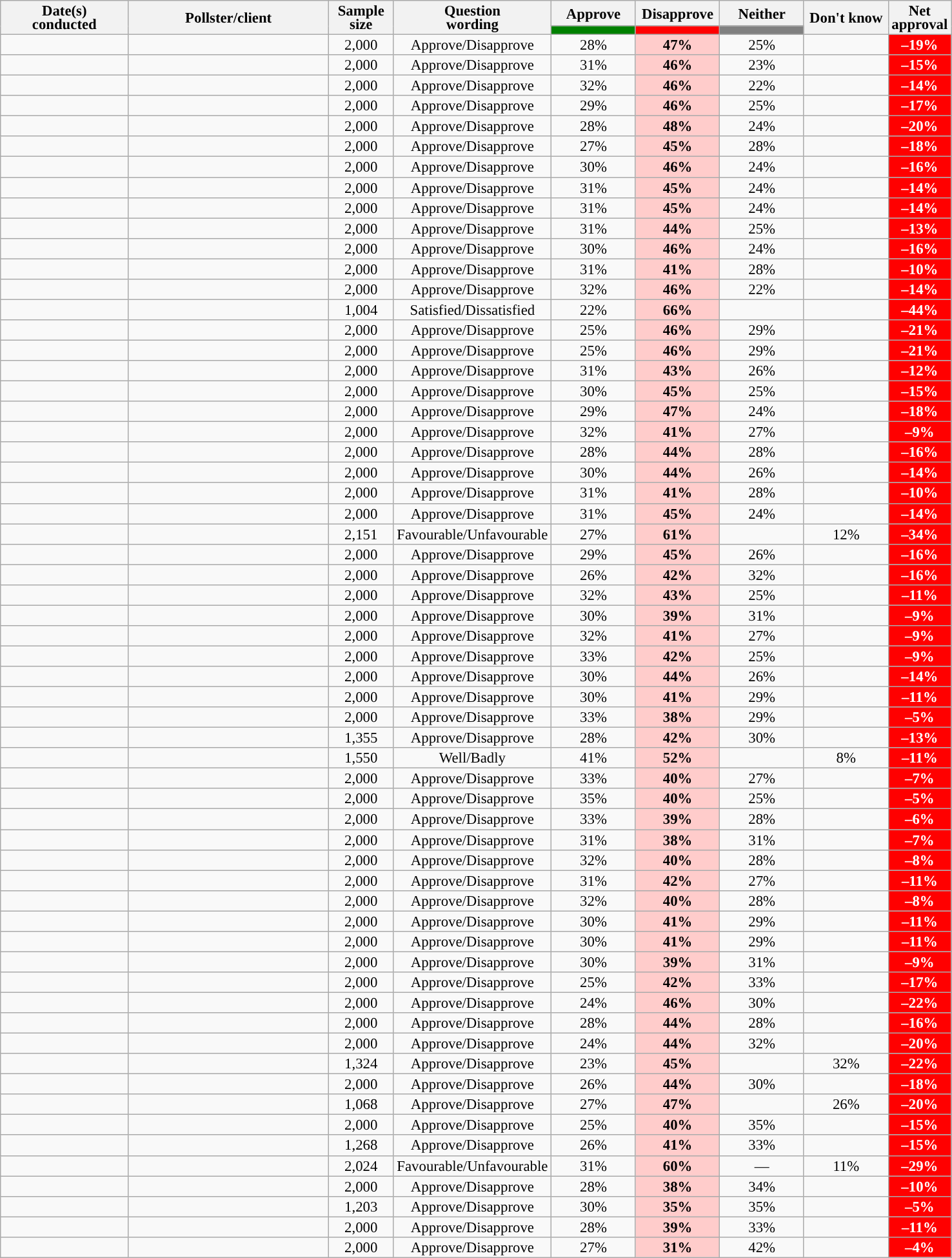<table class="wikitable collapsible sortable mw-datatable" style="text-align:center;font-size:95%;line-height:14px;">
<tr>
<th style="width:125px;" rowspan="2">Date(s)<br>conducted</th>
<th style="width:200px;" rowspan="2">Pollster/client</th>
<th style="width:60px;" rowspan="2">Sample size</th>
<th style="width:120px;" rowspan="2">Question<br>wording</th>
<th class="unsortable" style="width:80px;">Approve</th>
<th class="unsortable" style="width: 80px;">Disapprove</th>
<th class="unsortable" style="width:80px;">Neither</th>
<th class="unsortable" style="width:80px;" rowspan="2">Don't know</th>
<th class="unsortable" style="width:20px;" rowspan="2">Net approval</th>
</tr>
<tr>
<th class="unsortable" style="color:inherit;background:green;width:60px;"></th>
<th class="unsortable" style="color:inherit;background:red;width:60px;"></th>
<th class="unsortable" style="background:grey;width:60px;"></th>
</tr>
<tr>
<td></td>
<td></td>
<td>2,000</td>
<td>Approve/Disapprove</td>
<td>28%</td>
<td style="background:#ffcccb"><strong>47%</strong></td>
<td>25%</td>
<td></td>
<td style="background:red;color:white"><strong>–19%</strong></td>
</tr>
<tr>
<td></td>
<td></td>
<td>2,000</td>
<td>Approve/Disapprove</td>
<td>31%</td>
<td style="background:#ffcccb"><strong>46%</strong></td>
<td>23%</td>
<td></td>
<td style="background:red;color:white"><strong>–15%</strong></td>
</tr>
<tr>
<td></td>
<td></td>
<td>2,000</td>
<td>Approve/Disapprove</td>
<td>32%</td>
<td style="background:#ffcccb"><strong>46%</strong></td>
<td>22%</td>
<td></td>
<td style="background:red;color:white"><strong>–14%</strong></td>
</tr>
<tr>
<td></td>
<td></td>
<td>2,000</td>
<td>Approve/Disapprove</td>
<td>29%</td>
<td style="background:#ffcccb"><strong>46%</strong></td>
<td>25%</td>
<td></td>
<td style="background:red;color:white"><strong>–17%</strong></td>
</tr>
<tr>
<td></td>
<td></td>
<td>2,000</td>
<td>Approve/Disapprove</td>
<td>28%</td>
<td style="background:#ffcccb"><strong>48%</strong></td>
<td>24%</td>
<td></td>
<td style="background:red;color:white"><strong>–20%</strong></td>
</tr>
<tr>
<td></td>
<td></td>
<td>2,000</td>
<td>Approve/Disapprove</td>
<td>27%</td>
<td style="background:#ffcccb"><strong>45%</strong></td>
<td>28%</td>
<td></td>
<td style="background:red;color:white"><strong>–18%</strong></td>
</tr>
<tr>
<td></td>
<td></td>
<td>2,000</td>
<td>Approve/Disapprove</td>
<td>30%</td>
<td style="background:#ffcccb"><strong>46%</strong></td>
<td>24%</td>
<td></td>
<td style="background:red;color:white"><strong>–16%</strong></td>
</tr>
<tr>
<td></td>
<td></td>
<td>2,000</td>
<td>Approve/Disapprove</td>
<td>31%</td>
<td style="background:#ffcccb"><strong>45%</strong></td>
<td>24%</td>
<td></td>
<td style="background:red;color:white"><strong>–14%</strong></td>
</tr>
<tr>
<td></td>
<td></td>
<td>2,000</td>
<td>Approve/Disapprove</td>
<td>31%</td>
<td style="background:#ffcccb"><strong>45%</strong></td>
<td>24%</td>
<td></td>
<td style="background:red;color:white"><strong>–14%</strong></td>
</tr>
<tr>
<td></td>
<td></td>
<td>2,000</td>
<td>Approve/Disapprove</td>
<td>31%</td>
<td style="background:#ffcccb"><strong>44%</strong></td>
<td>25%</td>
<td></td>
<td style="background:red;color:white"><strong>–13%</strong></td>
</tr>
<tr>
<td></td>
<td></td>
<td>2,000</td>
<td>Approve/Disapprove</td>
<td>30%</td>
<td style="background:#ffcccb"><strong>46%</strong></td>
<td>24%</td>
<td></td>
<td style="background:red;color:white"><strong>–16%</strong></td>
</tr>
<tr>
<td></td>
<td></td>
<td>2,000</td>
<td>Approve/Disapprove</td>
<td>31%</td>
<td style="background:#ffcccb"><strong>41%</strong></td>
<td>28%</td>
<td></td>
<td style="background:red;color:white"><strong>–10%</strong></td>
</tr>
<tr>
<td></td>
<td></td>
<td>2,000</td>
<td>Approve/Disapprove</td>
<td>32%</td>
<td style="background:#ffcccb"><strong>46%</strong></td>
<td>22%</td>
<td></td>
<td style="background:red;color:white"><strong>–14%</strong></td>
</tr>
<tr>
<td></td>
<td></td>
<td>1,004</td>
<td>Satisfied/Dissatisfied</td>
<td>22%</td>
<td style="background:#ffcccb"><strong>66%</strong></td>
<td></td>
<td></td>
<td style="background:red;color:white"><strong>–44%</strong></td>
</tr>
<tr>
<td></td>
<td></td>
<td>2,000</td>
<td>Approve/Disapprove</td>
<td>25%</td>
<td style="background:#ffcccb"><strong>46%</strong></td>
<td>29%</td>
<td></td>
<td style="background:red;color:white"><strong>–21%</strong></td>
</tr>
<tr>
<td></td>
<td></td>
<td>2,000</td>
<td>Approve/Disapprove</td>
<td>25%</td>
<td style="background:#ffcccb"><strong>46%</strong></td>
<td>29%</td>
<td></td>
<td style="background:red;color:white"><strong>–21%</strong></td>
</tr>
<tr>
<td></td>
<td></td>
<td>2,000</td>
<td>Approve/Disapprove</td>
<td>31%</td>
<td style="background:#ffcccb"><strong>43%</strong></td>
<td>26%</td>
<td></td>
<td style="background:red;color:white"><strong>–12%</strong></td>
</tr>
<tr>
<td></td>
<td></td>
<td>2,000</td>
<td>Approve/Disapprove</td>
<td>30%</td>
<td style="background:#ffcccb"><strong>45%</strong></td>
<td>25%</td>
<td></td>
<td style="background:red;color:white"><strong>–15%</strong></td>
</tr>
<tr>
<td></td>
<td></td>
<td>2,000</td>
<td>Approve/Disapprove</td>
<td>29%</td>
<td style="background:#ffcccb"><strong>47%</strong></td>
<td>24%</td>
<td></td>
<td style="background:red;color:white"><strong>–18%</strong></td>
</tr>
<tr>
<td></td>
<td></td>
<td>2,000</td>
<td>Approve/Disapprove</td>
<td>32%</td>
<td style="background:#ffcccb"><strong>41%</strong></td>
<td>27%</td>
<td></td>
<td style="background:red;color:white"><strong>–9%</strong></td>
</tr>
<tr>
<td></td>
<td></td>
<td>2,000</td>
<td>Approve/Disapprove</td>
<td>28%</td>
<td style="background:#ffcccb"><strong>44%</strong></td>
<td>28%</td>
<td></td>
<td style="background:red;color:white"><strong>–16%</strong></td>
</tr>
<tr>
<td></td>
<td></td>
<td>2,000</td>
<td>Approve/Disapprove</td>
<td>30%</td>
<td style="background:#ffcccb"><strong>44%</strong></td>
<td>26%</td>
<td></td>
<td style="background:red;color:white"><strong>–14%</strong></td>
</tr>
<tr>
<td></td>
<td></td>
<td>2,000</td>
<td>Approve/Disapprove</td>
<td>31%</td>
<td style="background:#ffcccb"><strong>41%</strong></td>
<td>28%</td>
<td></td>
<td style="background:red;color:white"><strong>–10%</strong></td>
</tr>
<tr>
<td></td>
<td></td>
<td>2,000</td>
<td>Approve/Disapprove</td>
<td>31%</td>
<td style="background:#ffcccb"><strong>45%</strong></td>
<td>24%</td>
<td></td>
<td style="background:red;color:white"><strong>–14%</strong></td>
</tr>
<tr>
<td></td>
<td></td>
<td>2,151</td>
<td>Favourable/Unfavourable</td>
<td>27%</td>
<td style="background:#ffcccb"><strong>61%</strong></td>
<td></td>
<td>12%</td>
<td style="background:red;color:white"><strong>–34%</strong></td>
</tr>
<tr>
<td></td>
<td></td>
<td>2,000</td>
<td>Approve/Disapprove</td>
<td>29%</td>
<td style="background:#ffcccb"><strong>45%</strong></td>
<td>26%</td>
<td></td>
<td style="background:red;color:white"><strong>–16%</strong></td>
</tr>
<tr>
<td></td>
<td></td>
<td>2,000</td>
<td>Approve/Disapprove</td>
<td>26%</td>
<td style="background:#ffcccb"><strong>42%</strong></td>
<td>32%</td>
<td></td>
<td style="background:red;color:white"><strong>–16%</strong></td>
</tr>
<tr>
<td></td>
<td></td>
<td>2,000</td>
<td>Approve/Disapprove</td>
<td>32%</td>
<td style="background:#ffcccb"><strong>43%</strong></td>
<td>25%</td>
<td></td>
<td style="background:red;color:white"><strong>–11%</strong></td>
</tr>
<tr>
<td></td>
<td></td>
<td>2,000</td>
<td>Approve/Disapprove</td>
<td>30%</td>
<td style="background:#ffcccb"><strong>39%</strong></td>
<td>31%</td>
<td></td>
<td style="background:red;color:white"><strong>–9%</strong></td>
</tr>
<tr>
<td></td>
<td></td>
<td>2,000</td>
<td>Approve/Disapprove</td>
<td>32%</td>
<td style="background:#ffcccb"><strong>41%</strong></td>
<td>27%</td>
<td></td>
<td style="background:red;color:white"><strong>–9%</strong></td>
</tr>
<tr>
<td></td>
<td></td>
<td>2,000</td>
<td>Approve/Disapprove</td>
<td>33%</td>
<td style="background:#ffcccb"><strong>42%</strong></td>
<td>25%</td>
<td></td>
<td style="background:red;color:white"><strong>–9%</strong></td>
</tr>
<tr>
<td></td>
<td></td>
<td>2,000</td>
<td>Approve/Disapprove</td>
<td>30%</td>
<td style="background:#ffcccb"><strong>44%</strong></td>
<td>26%</td>
<td></td>
<td style="background:red;color:white"><strong>–14%</strong></td>
</tr>
<tr>
<td></td>
<td></td>
<td>2,000</td>
<td>Approve/Disapprove</td>
<td>30%</td>
<td style="background:#ffcccb"><strong>41%</strong></td>
<td>29%</td>
<td></td>
<td style="background:red;color:white"><strong>–11%</strong></td>
</tr>
<tr>
<td></td>
<td></td>
<td>2,000</td>
<td>Approve/Disapprove</td>
<td>33%</td>
<td style="background:#ffcccb"><strong>38%</strong></td>
<td>29%</td>
<td></td>
<td style="background:red;color:white"><strong>–5%</strong></td>
</tr>
<tr>
<td></td>
<td></td>
<td>1,355</td>
<td>Approve/Disapprove</td>
<td>28%</td>
<td style="background:#ffcccb"><strong>42%</strong></td>
<td>30%</td>
<td></td>
<td style="background:red;color:white"><strong>–13%</strong></td>
</tr>
<tr>
<td></td>
<td></td>
<td>1,550</td>
<td>Well/Badly</td>
<td>41%</td>
<td style="background:#ffcccb"><strong>52%</strong></td>
<td></td>
<td>8%</td>
<td style="background:red;color:white"><strong>–11%</strong></td>
</tr>
<tr>
<td></td>
<td></td>
<td>2,000</td>
<td>Approve/Disapprove</td>
<td>33%</td>
<td style="background:#ffcccb"><strong>40%</strong></td>
<td>27%</td>
<td></td>
<td style="background:red;color:white"><strong>–7%</strong></td>
</tr>
<tr>
<td></td>
<td></td>
<td>2,000</td>
<td>Approve/Disapprove</td>
<td>35%</td>
<td style="background:#ffcccb"><strong>40%</strong></td>
<td>25%</td>
<td></td>
<td style="background:red;color:white"><strong>–5%</strong></td>
</tr>
<tr>
<td></td>
<td></td>
<td>2,000</td>
<td>Approve/Disapprove</td>
<td>33%</td>
<td style="background:#ffcccb"><strong>39%</strong></td>
<td>28%</td>
<td></td>
<td style="background:red;color:white"><strong>–6%</strong></td>
</tr>
<tr>
<td></td>
<td></td>
<td>2,000</td>
<td>Approve/Disapprove</td>
<td>31%</td>
<td style="background:#ffcccb"><strong>38%</strong></td>
<td>31%</td>
<td></td>
<td style="background:red;color:white"><strong>–7%</strong></td>
</tr>
<tr>
<td></td>
<td></td>
<td>2,000</td>
<td>Approve/Disapprove</td>
<td>32%</td>
<td style="background:#ffcccb"><strong>40%</strong></td>
<td>28%</td>
<td></td>
<td style="background:red;color:white"><strong>–8%</strong></td>
</tr>
<tr>
<td></td>
<td></td>
<td>2,000</td>
<td>Approve/Disapprove</td>
<td>31%</td>
<td style="background:#ffcccb"><strong>42%</strong></td>
<td>27%</td>
<td></td>
<td style="background:red;color:white"><strong>–11%</strong></td>
</tr>
<tr>
<td></td>
<td></td>
<td>2,000</td>
<td>Approve/Disapprove</td>
<td>32%</td>
<td style="background:#ffcccb"><strong>40%</strong></td>
<td>28%</td>
<td></td>
<td style="background:red;color:white"><strong>–8%</strong></td>
</tr>
<tr>
<td></td>
<td></td>
<td>2,000</td>
<td>Approve/Disapprove</td>
<td>30%</td>
<td style="background:#ffcccb"><strong>41%</strong></td>
<td>29%</td>
<td></td>
<td style="background:red;color:white"><strong>–11%</strong></td>
</tr>
<tr>
<td></td>
<td></td>
<td>2,000</td>
<td>Approve/Disapprove</td>
<td>30%</td>
<td style="background:#ffcccb"><strong>41%</strong></td>
<td>29%</td>
<td></td>
<td style="background:red;color:white"><strong>–11%</strong></td>
</tr>
<tr>
<td></td>
<td></td>
<td>2,000</td>
<td>Approve/Disapprove</td>
<td>30%</td>
<td style="background:#ffcccb"><strong>39%</strong></td>
<td>31%</td>
<td></td>
<td style="background:red;color:white"><strong>–9%</strong></td>
</tr>
<tr>
<td></td>
<td></td>
<td>2,000</td>
<td>Approve/Disapprove</td>
<td>25%</td>
<td style="background:#ffcccb"><strong>42%</strong></td>
<td>33%</td>
<td></td>
<td style="background:red;color:white"><strong>–17%</strong></td>
</tr>
<tr>
<td></td>
<td></td>
<td>2,000</td>
<td>Approve/Disapprove</td>
<td>24%</td>
<td style="background:#ffcccb"><strong>46%</strong></td>
<td>30%</td>
<td></td>
<td style="background:red;color:white"><strong>–22%</strong></td>
</tr>
<tr>
<td></td>
<td></td>
<td>2,000</td>
<td>Approve/Disapprove</td>
<td>28%</td>
<td style="background:#ffcccb"><strong>44%</strong></td>
<td>28%</td>
<td></td>
<td style="background:red;color:white"><strong>–16%</strong></td>
</tr>
<tr>
<td></td>
<td></td>
<td>2,000</td>
<td>Approve/Disapprove</td>
<td>24%</td>
<td style="background:#ffcccb"><strong>44%</strong></td>
<td>32%</td>
<td></td>
<td style="background:red;color:white"><strong>–20%</strong></td>
</tr>
<tr>
<td></td>
<td></td>
<td>1,324</td>
<td>Approve/Disapprove</td>
<td>23%</td>
<td style="background:#ffcccb"><strong>45%</strong></td>
<td></td>
<td>32%</td>
<td style="background:red;color:white"><strong>–22%</strong></td>
</tr>
<tr>
<td></td>
<td></td>
<td>2,000</td>
<td>Approve/Disapprove</td>
<td>26%</td>
<td style="background:#ffcccb"><strong>44%</strong></td>
<td>30%</td>
<td></td>
<td style="background:red;color:white"><strong>–18%</strong></td>
</tr>
<tr>
<td></td>
<td></td>
<td>1,068</td>
<td>Approve/Disapprove</td>
<td>27%</td>
<td style="background:#ffcccb"><strong>47%</strong></td>
<td></td>
<td>26%</td>
<td style="background:red;color:white"><strong>–20%</strong></td>
</tr>
<tr>
<td></td>
<td></td>
<td>2,000</td>
<td>Approve/Disapprove</td>
<td>25%</td>
<td style="background:#ffcccb"><strong>40%</strong></td>
<td>35%</td>
<td></td>
<td style="background:red;color:white"><strong>–15%</strong></td>
</tr>
<tr>
<td></td>
<td></td>
<td>1,268</td>
<td>Approve/Disapprove</td>
<td>26%</td>
<td style="background:#ffcccb"><strong>41%</strong></td>
<td>33%</td>
<td></td>
<td style="background:red;color:white"><strong>–15%</strong></td>
</tr>
<tr>
<td></td>
<td></td>
<td>2,024</td>
<td>Favourable/Unfavourable</td>
<td>31%</td>
<td style="background:#ffcccb"><strong>60%</strong></td>
<td>—</td>
<td>11%</td>
<td style="background:red;color:white"><strong>–29%</strong></td>
</tr>
<tr>
<td></td>
<td></td>
<td>2,000</td>
<td>Approve/Disapprove</td>
<td>28%</td>
<td style="background:#ffcccb"><strong>38%</strong></td>
<td>34%</td>
<td></td>
<td style="background:red;color:white"><strong>–10%</strong></td>
</tr>
<tr>
<td></td>
<td></td>
<td>1,203</td>
<td>Approve/Disapprove</td>
<td>30%</td>
<td style="background:#ffcccb"><strong>35%</strong></td>
<td>35%</td>
<td></td>
<td style="background:red;color:white"><strong>–5%</strong></td>
</tr>
<tr>
<td></td>
<td></td>
<td>2,000</td>
<td>Approve/Disapprove</td>
<td>28%</td>
<td style="background:#ffcccb"><strong>39%</strong></td>
<td>33%</td>
<td></td>
<td style="background:red;color:white"><strong>–11%</strong></td>
</tr>
<tr>
<td></td>
<td></td>
<td>2,000</td>
<td>Approve/Disapprove</td>
<td>27%</td>
<td style="background:#ffcccb"><strong>31%</strong></td>
<td>42%</td>
<td></td>
<td style="background:red;color:white"><strong>–4%</strong></td>
</tr>
</table>
